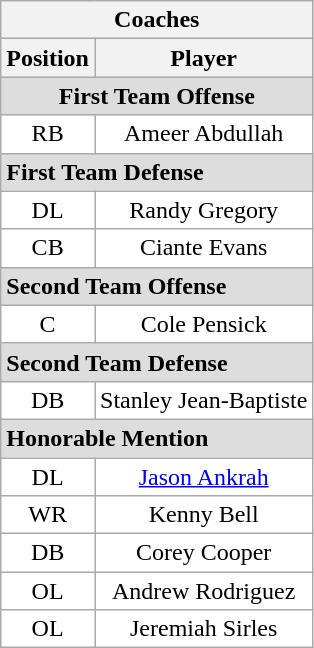<table class="wikitable sortable" border="1">
<tr>
<th colspan="2">Coaches</th>
</tr>
<tr>
<th>Position</th>
<th>Player</th>
</tr>
<tr>
<td colspan="4" style="text-align:center; background:#DDDDDD;"><strong>First Team Offense</strong></td>
</tr>
<tr>
<td style="text-align:center; background:white">RB</td>
<td style="text-align:center; background:white">Ameer Abdullah</td>
</tr>
<tr>
<td colspan="4" style="text=align:center; background:#DDDDDD;"><strong>First Team Defense</strong></td>
</tr>
<tr>
<td style="text-align:center; background:white">DL</td>
<td style="text-align:center; background:white">Randy Gregory</td>
</tr>
<tr>
<td style="text-align:center; background:white">CB</td>
<td style="text-align:center; background:white">Ciante Evans</td>
</tr>
<tr>
<td colspan="4" style="text=align:center; background:#DDDDDD;"><strong>Second Team Offense</strong></td>
</tr>
<tr>
<td style="text-align:center; background:white">C</td>
<td style="text-align:center; background:white">Cole Pensick</td>
</tr>
<tr>
<td colspan="4" style="text=align:center; background:#DDDDDD;"><strong>Second Team Defense</strong></td>
</tr>
<tr>
<td style="text-align:center; background:white">DB</td>
<td style="text-align:center; background:white">Stanley Jean-Baptiste</td>
</tr>
<tr>
<td colspan="4" style="text=align:center; background:#DDDDDD;"><strong>Honorable Mention</strong></td>
</tr>
<tr>
<td style="text-align:center; background:white">DL</td>
<td style="text-align:center; background:white"><a href='#'>Jason Ankrah</a></td>
</tr>
<tr>
<td style="text-align:center; background:white">WR</td>
<td style="text-align:center; background:white">Kenny Bell</td>
</tr>
<tr>
<td style="text-align:center; background:white">DB</td>
<td style="text-align:center; background:white">Corey Cooper</td>
</tr>
<tr>
<td style="text-align:center; background:white">OL</td>
<td style="text-align:center; background:white">Andrew Rodriguez</td>
</tr>
<tr>
<td style="text-align:center; background:white">OL</td>
<td style="text-align:center; background:white">Jeremiah Sirles</td>
</tr>
</table>
